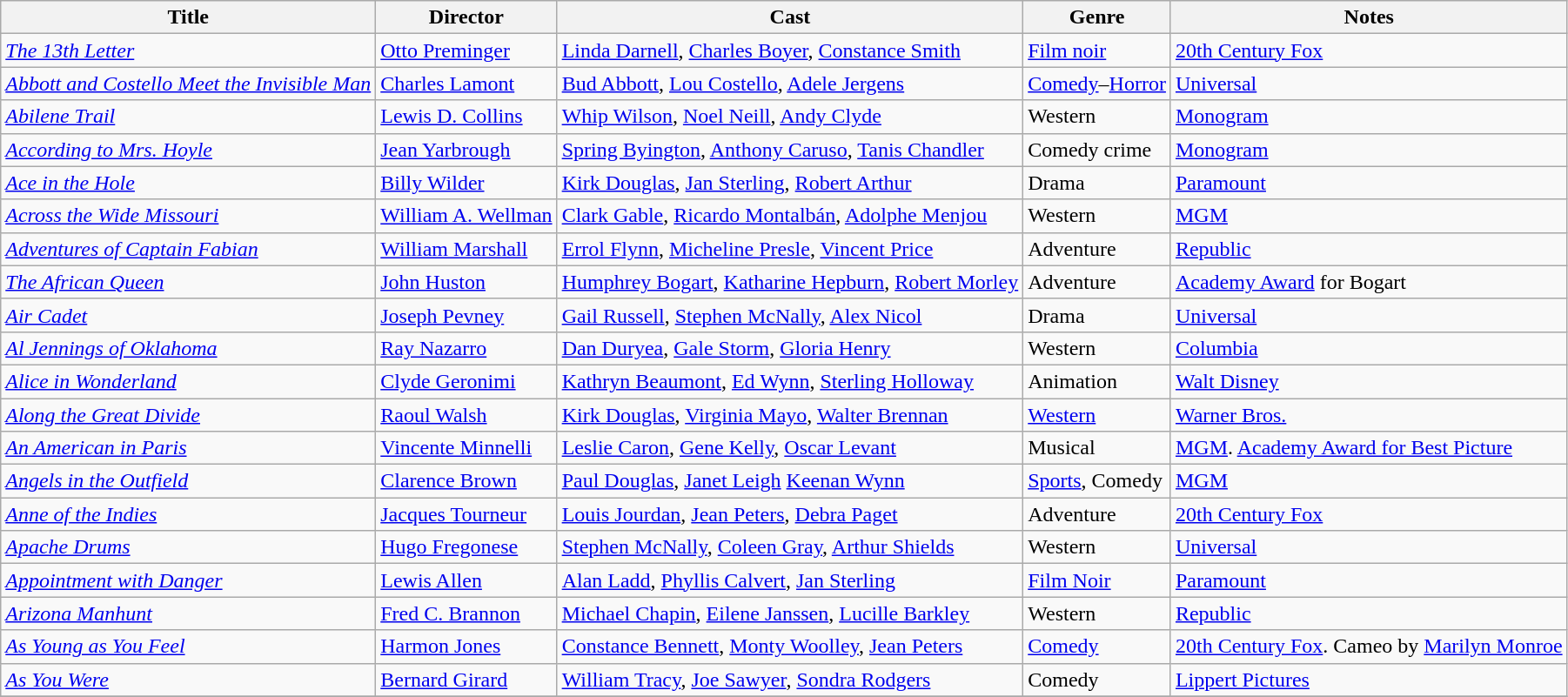<table class="wikitable">
<tr>
<th>Title</th>
<th>Director</th>
<th>Cast</th>
<th>Genre</th>
<th>Notes</th>
</tr>
<tr>
<td><em><a href='#'>The 13th Letter</a></em></td>
<td><a href='#'>Otto Preminger</a></td>
<td><a href='#'>Linda Darnell</a>, <a href='#'>Charles Boyer</a>, <a href='#'>Constance Smith</a></td>
<td><a href='#'>Film noir</a></td>
<td><a href='#'>20th Century Fox</a></td>
</tr>
<tr>
<td><em><a href='#'>Abbott and Costello Meet the Invisible Man</a></em></td>
<td><a href='#'>Charles Lamont</a></td>
<td><a href='#'>Bud Abbott</a>, <a href='#'>Lou Costello</a>, <a href='#'>Adele Jergens</a></td>
<td><a href='#'>Comedy</a>–<a href='#'>Horror</a></td>
<td><a href='#'>Universal</a></td>
</tr>
<tr>
<td><em><a href='#'>Abilene Trail</a></em></td>
<td><a href='#'>Lewis D. Collins</a></td>
<td><a href='#'>Whip Wilson</a>, <a href='#'>Noel Neill</a>, <a href='#'>Andy Clyde</a></td>
<td>Western</td>
<td><a href='#'>Monogram</a></td>
</tr>
<tr>
<td><em><a href='#'>According to Mrs. Hoyle</a></em></td>
<td><a href='#'>Jean Yarbrough</a></td>
<td><a href='#'>Spring Byington</a>, <a href='#'>Anthony Caruso</a>, <a href='#'>Tanis Chandler</a></td>
<td>Comedy crime</td>
<td><a href='#'>Monogram</a></td>
</tr>
<tr>
<td><em><a href='#'>Ace in the Hole</a></em></td>
<td><a href='#'>Billy Wilder</a></td>
<td><a href='#'>Kirk Douglas</a>, <a href='#'>Jan Sterling</a>, <a href='#'>Robert Arthur</a></td>
<td>Drama</td>
<td><a href='#'>Paramount</a></td>
</tr>
<tr>
<td><em><a href='#'>Across the Wide Missouri</a></em></td>
<td><a href='#'>William A. Wellman</a></td>
<td><a href='#'>Clark Gable</a>, <a href='#'>Ricardo Montalbán</a>, <a href='#'>Adolphe Menjou</a></td>
<td>Western</td>
<td><a href='#'>MGM</a></td>
</tr>
<tr>
<td><em><a href='#'>Adventures of Captain Fabian</a></em></td>
<td><a href='#'>William Marshall</a></td>
<td><a href='#'>Errol Flynn</a>, <a href='#'>Micheline Presle</a>, <a href='#'>Vincent Price</a></td>
<td>Adventure</td>
<td><a href='#'>Republic</a></td>
</tr>
<tr>
<td><em><a href='#'>The African Queen</a></em></td>
<td><a href='#'>John Huston</a></td>
<td><a href='#'>Humphrey Bogart</a>, <a href='#'>Katharine Hepburn</a>, <a href='#'>Robert Morley</a></td>
<td>Adventure</td>
<td><a href='#'>Academy Award</a> for Bogart</td>
</tr>
<tr>
<td><em><a href='#'>Air Cadet</a></em></td>
<td><a href='#'>Joseph Pevney</a></td>
<td><a href='#'>Gail Russell</a>, <a href='#'>Stephen McNally</a>, <a href='#'>Alex Nicol</a></td>
<td>Drama</td>
<td><a href='#'>Universal</a></td>
</tr>
<tr>
<td><em><a href='#'>Al Jennings of Oklahoma</a></em></td>
<td><a href='#'>Ray Nazarro</a></td>
<td><a href='#'>Dan Duryea</a>, <a href='#'>Gale Storm</a>, <a href='#'>Gloria Henry</a></td>
<td>Western</td>
<td><a href='#'>Columbia</a></td>
</tr>
<tr>
<td><em><a href='#'>Alice in Wonderland</a></em></td>
<td><a href='#'>Clyde Geronimi</a></td>
<td><a href='#'>Kathryn Beaumont</a>, <a href='#'>Ed Wynn</a>, <a href='#'>Sterling Holloway</a></td>
<td>Animation</td>
<td><a href='#'>Walt Disney</a></td>
</tr>
<tr>
<td><em><a href='#'>Along the Great Divide</a></em></td>
<td><a href='#'>Raoul Walsh</a></td>
<td><a href='#'>Kirk Douglas</a>, <a href='#'>Virginia Mayo</a>, <a href='#'>Walter Brennan</a></td>
<td><a href='#'>Western</a></td>
<td><a href='#'>Warner Bros.</a></td>
</tr>
<tr>
<td><em><a href='#'>An American in Paris</a></em></td>
<td><a href='#'>Vincente Minnelli</a></td>
<td><a href='#'>Leslie Caron</a>, <a href='#'>Gene Kelly</a>, <a href='#'>Oscar Levant</a></td>
<td>Musical</td>
<td><a href='#'>MGM</a>. <a href='#'>Academy Award for Best Picture</a></td>
</tr>
<tr>
<td><em><a href='#'>Angels in the Outfield</a></em></td>
<td><a href='#'>Clarence Brown</a></td>
<td><a href='#'>Paul Douglas</a>, <a href='#'>Janet Leigh</a> <a href='#'>Keenan Wynn</a></td>
<td><a href='#'>Sports</a>, Comedy</td>
<td><a href='#'>MGM</a></td>
</tr>
<tr>
<td><em><a href='#'>Anne of the Indies</a></em></td>
<td><a href='#'>Jacques Tourneur</a></td>
<td><a href='#'>Louis Jourdan</a>, <a href='#'>Jean Peters</a>, <a href='#'>Debra Paget</a></td>
<td>Adventure</td>
<td><a href='#'>20th Century Fox</a></td>
</tr>
<tr>
<td><em><a href='#'>Apache Drums</a></em></td>
<td><a href='#'>Hugo Fregonese</a></td>
<td><a href='#'>Stephen McNally</a>, <a href='#'>Coleen Gray</a>, <a href='#'>Arthur Shields</a></td>
<td>Western</td>
<td><a href='#'>Universal</a></td>
</tr>
<tr>
<td><em><a href='#'>Appointment with Danger</a></em></td>
<td><a href='#'>Lewis Allen</a></td>
<td><a href='#'>Alan Ladd</a>, <a href='#'>Phyllis Calvert</a>, <a href='#'>Jan Sterling</a></td>
<td><a href='#'>Film Noir</a></td>
<td><a href='#'>Paramount</a></td>
</tr>
<tr>
<td><em><a href='#'>Arizona Manhunt</a></em></td>
<td><a href='#'>Fred C. Brannon</a></td>
<td><a href='#'>Michael Chapin</a>, <a href='#'>Eilene Janssen</a>, <a href='#'>Lucille Barkley</a></td>
<td>Western</td>
<td><a href='#'>Republic</a></td>
</tr>
<tr>
<td><em><a href='#'>As Young as You Feel</a></em></td>
<td><a href='#'>Harmon Jones</a></td>
<td><a href='#'>Constance Bennett</a>, <a href='#'>Monty Woolley</a>, <a href='#'>Jean Peters</a></td>
<td><a href='#'>Comedy</a></td>
<td><a href='#'>20th Century Fox</a>. Cameo by <a href='#'>Marilyn Monroe</a></td>
</tr>
<tr>
<td><em><a href='#'>As You Were</a></em></td>
<td><a href='#'>Bernard Girard</a></td>
<td><a href='#'>William Tracy</a>, <a href='#'>Joe Sawyer</a>, <a href='#'>Sondra Rodgers</a></td>
<td>Comedy</td>
<td><a href='#'>Lippert Pictures</a></td>
</tr>
<tr>
</tr>
</table>
